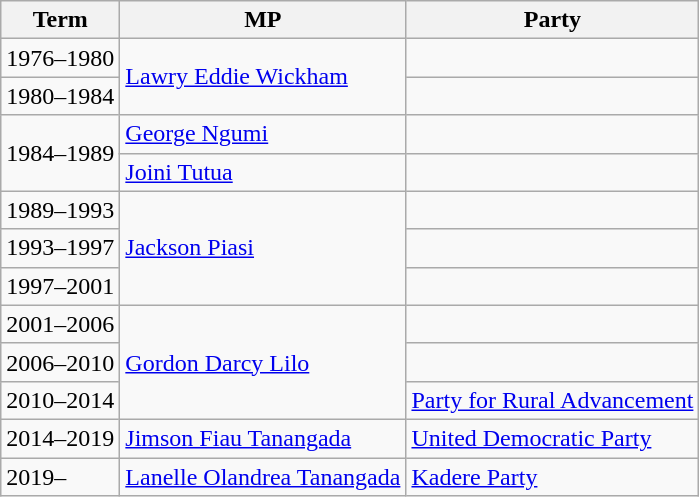<table class=wikitable>
<tr>
<th>Term</th>
<th>MP</th>
<th>Party</th>
</tr>
<tr>
<td>1976–1980</td>
<td rowspan=2><a href='#'>Lawry Eddie Wickham</a></td>
<td> </td>
</tr>
<tr>
<td>1980–1984</td>
<td> </td>
</tr>
<tr>
<td rowspan=2>1984–1989</td>
<td><a href='#'>George Ngumi</a></td>
<td> </td>
</tr>
<tr>
<td><a href='#'>Joini Tutua</a></td>
<td> </td>
</tr>
<tr>
<td>1989–1993</td>
<td rowspan=3><a href='#'>Jackson Piasi</a></td>
<td> </td>
</tr>
<tr>
<td>1993–1997</td>
<td> </td>
</tr>
<tr>
<td>1997–2001</td>
<td> </td>
</tr>
<tr>
<td>2001–2006</td>
<td rowspan=3><a href='#'>Gordon Darcy Lilo</a></td>
<td> </td>
</tr>
<tr>
<td>2006–2010</td>
<td> </td>
</tr>
<tr>
<td>2010–2014</td>
<td><a href='#'>Party for Rural Advancement</a></td>
</tr>
<tr>
<td>2014–2019</td>
<td><a href='#'>Jimson Fiau Tanangada</a></td>
<td><a href='#'>United Democratic Party</a></td>
</tr>
<tr>
<td>2019–</td>
<td><a href='#'>Lanelle Olandrea Tanangada</a></td>
<td><a href='#'>Kadere Party</a></td>
</tr>
</table>
